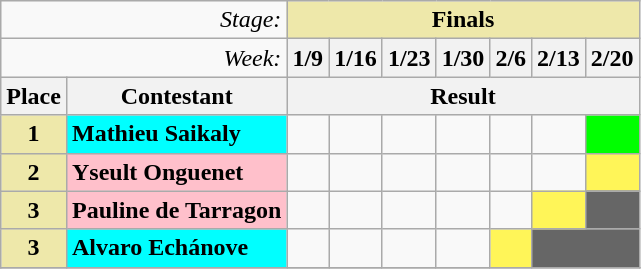<table class="wikitable">
<tr>
<td colspan="2" align="right"><em>Stage:</em></td>
<td colspan="10" bgcolor="palegoldenrod" align="Center"><strong>Finals</strong></td>
</tr>
<tr>
<td colspan="2" align="right"><em>Week:</em></td>
<th>1/9</th>
<th>1/16</th>
<th>1/23</th>
<th>1/30</th>
<th>2/6</th>
<th>2/13</th>
<th>2/20</th>
</tr>
<tr>
<th>Place</th>
<th>Contestant</th>
<th colspan="7" align="center">Result</th>
</tr>
<tr>
<td align="center"  bgcolor="palegoldenrod"><strong>1</strong></td>
<td bgcolor="cyan"><strong>Mathieu Saikaly</strong></td>
<td></td>
<td></td>
<td></td>
<td></td>
<td></td>
<td></td>
<td bgcolor="lime" align="center"></td>
</tr>
<tr>
<td align="center"  bgcolor="palegoldenrod"><strong>2</strong></td>
<td bgcolor="pink"><strong>Yseult Onguenet</strong></td>
<td></td>
<td></td>
<td></td>
<td></td>
<td></td>
<td></td>
<td bgcolor="#FFF558" align="center"></td>
</tr>
<tr>
<td align="center"  bgcolor="palegoldenrod"><strong>3</strong></td>
<td bgcolor="pink"><strong>Pauline de Tarragon</strong></td>
<td></td>
<td></td>
<td></td>
<td></td>
<td></td>
<td bgcolor="#FFF558" align="center"></td>
<td bgcolor="666666"></td>
</tr>
<tr>
<td align="center"  bgcolor="palegoldenrod"><strong>3</strong></td>
<td bgcolor="cyan"><strong>Alvaro Echánove</strong></td>
<td></td>
<td></td>
<td></td>
<td></td>
<td bgcolor="#FFF558" align="center"></td>
<td bgcolor="666666" colspan=2></td>
</tr>
<tr>
</tr>
</table>
